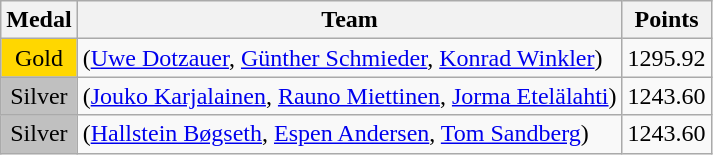<table class="wikitable">
<tr>
<th>Medal</th>
<th>Team</th>
<th>Points</th>
</tr>
<tr>
<td style="text-align:center;background-color:gold;">Gold</td>
<td> (<a href='#'>Uwe Dotzauer</a>, <a href='#'>Günther Schmieder</a>, <a href='#'>Konrad Winkler</a>)</td>
<td>1295.92</td>
</tr>
<tr>
<td style="text-align:center;background-color:silver;">Silver</td>
<td> (<a href='#'>Jouko Karjalainen</a>, <a href='#'>Rauno Miettinen</a>, <a href='#'>Jorma Etelälahti</a>)</td>
<td>1243.60</td>
</tr>
<tr>
<td style="text-align:center;background-color:silver;">Silver</td>
<td> (<a href='#'>Hallstein Bøgseth</a>, <a href='#'>Espen Andersen</a>, <a href='#'>Tom Sandberg</a>)</td>
<td>1243.60</td>
</tr>
</table>
